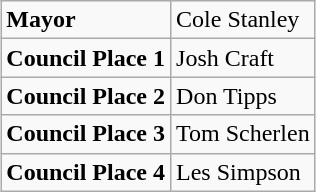<table class="wikitable" style="margin:auto;">
<tr As of May 16, 2023>
<td><strong>Mayor</strong></td>
<td>Cole Stanley</td>
</tr>
<tr>
<td><strong>Council Place 1</strong></td>
<td>Josh Craft</td>
</tr>
<tr>
<td><strong>Council Place 2</strong></td>
<td>Don Tipps</td>
</tr>
<tr>
<td><strong>Council Place 3</strong></td>
<td>Tom Scherlen</td>
</tr>
<tr>
<td><strong>Council Place 4</strong></td>
<td>Les Simpson</td>
</tr>
</table>
